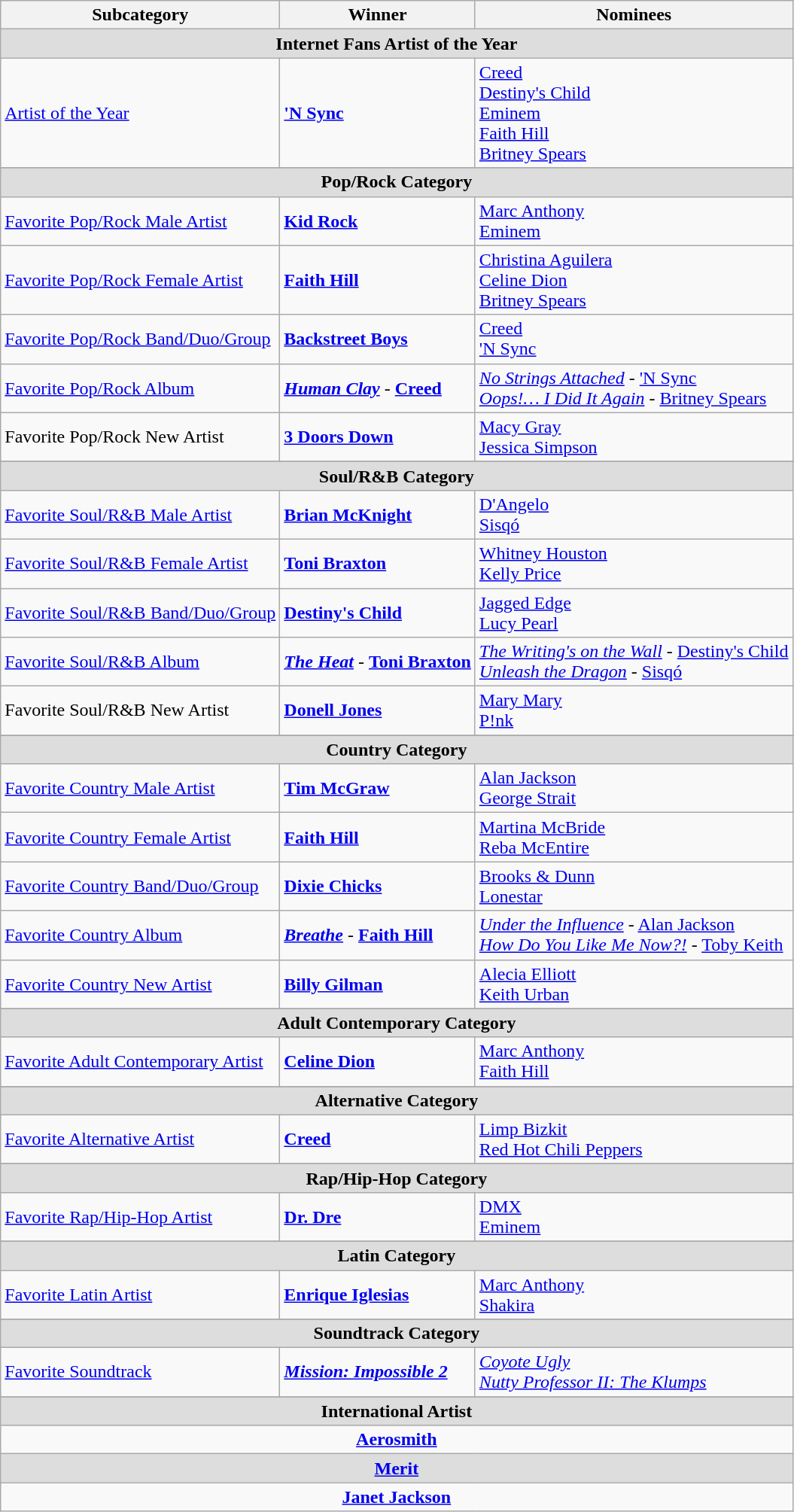<table class="wikitable">
<tr>
<th><strong>Subcategory</strong></th>
<th><strong>Winner</strong></th>
<th><strong>Nominees</strong></th>
</tr>
<tr bgcolor="#DDDDDD">
<td colspan=8 align=center><strong>Internet Fans Artist of the Year</strong></td>
</tr>
<tr>
<td><a href='#'>Artist of the Year</a></td>
<td><strong><a href='#'>'N Sync</a></strong></td>
<td><a href='#'>Creed</a> <br> <a href='#'>Destiny's Child</a> <br> <a href='#'>Eminem</a> <br> <a href='#'>Faith Hill</a> <br> <a href='#'>Britney Spears</a></td>
</tr>
<tr>
</tr>
<tr bgcolor="#DDDDDD">
<td colspan=8 align=center><strong>Pop/Rock Category</strong></td>
</tr>
<tr>
<td><a href='#'>Favorite Pop/Rock Male Artist</a></td>
<td><strong><a href='#'>Kid Rock</a></strong></td>
<td><a href='#'>Marc Anthony</a> <br> <a href='#'>Eminem</a></td>
</tr>
<tr>
<td><a href='#'>Favorite Pop/Rock Female Artist</a></td>
<td><strong><a href='#'>Faith Hill</a></strong></td>
<td><a href='#'>Christina Aguilera</a> <br> <a href='#'>Celine Dion</a> <br> <a href='#'>Britney Spears</a></td>
</tr>
<tr>
<td><a href='#'>Favorite Pop/Rock Band/Duo/Group</a></td>
<td><strong><a href='#'>Backstreet Boys</a></strong></td>
<td><a href='#'>Creed</a> <br> <a href='#'>'N Sync</a></td>
</tr>
<tr>
<td><a href='#'>Favorite Pop/Rock Album</a></td>
<td><strong><em><a href='#'>Human Clay</a></em></strong> - <strong><a href='#'>Creed</a></strong></td>
<td><em><a href='#'>No Strings Attached</a></em> - <a href='#'>'N Sync</a> <br> <em><a href='#'>Oops!… I Did It Again</a></em> - <a href='#'>Britney Spears</a></td>
</tr>
<tr>
<td>Favorite Pop/Rock New Artist</td>
<td><strong><a href='#'>3 Doors Down</a></strong></td>
<td><a href='#'>Macy Gray</a> <br> <a href='#'>Jessica Simpson</a></td>
</tr>
<tr>
</tr>
<tr bgcolor="#DDDDDD">
<td colspan=8 align=center><strong>Soul/R&B Category</strong></td>
</tr>
<tr>
<td><a href='#'>Favorite Soul/R&B Male Artist</a></td>
<td><strong><a href='#'>Brian McKnight</a></strong></td>
<td><a href='#'>D'Angelo</a> <br> <a href='#'>Sisqó</a></td>
</tr>
<tr>
<td><a href='#'>Favorite Soul/R&B Female Artist</a></td>
<td><strong><a href='#'>Toni Braxton</a></strong></td>
<td><a href='#'>Whitney Houston</a> <br> <a href='#'>Kelly Price</a></td>
</tr>
<tr>
<td><a href='#'>Favorite Soul/R&B Band/Duo/Group</a></td>
<td><strong><a href='#'>Destiny's Child</a></strong></td>
<td><a href='#'>Jagged Edge</a> <br> <a href='#'>Lucy Pearl</a></td>
</tr>
<tr>
<td><a href='#'>Favorite Soul/R&B Album</a></td>
<td><strong><em><a href='#'>The Heat</a></em></strong> - <strong><a href='#'>Toni Braxton</a></strong></td>
<td><em><a href='#'>The Writing's on the Wall</a></em> - <a href='#'>Destiny's Child</a> <br> <em><a href='#'>Unleash the Dragon</a></em> - <a href='#'>Sisqó</a></td>
</tr>
<tr>
<td>Favorite Soul/R&B New Artist</td>
<td><strong><a href='#'>Donell Jones</a></strong></td>
<td><a href='#'>Mary Mary</a> <br> <a href='#'>P!nk</a></td>
</tr>
<tr>
</tr>
<tr bgcolor="#DDDDDD">
<td colspan=8 align=center><strong>Country Category</strong></td>
</tr>
<tr>
<td><a href='#'>Favorite Country Male Artist</a></td>
<td><strong><a href='#'>Tim McGraw</a></strong></td>
<td><a href='#'>Alan Jackson</a> <br> <a href='#'>George Strait</a></td>
</tr>
<tr>
<td><a href='#'>Favorite Country Female Artist</a></td>
<td><strong><a href='#'>Faith Hill</a></strong></td>
<td><a href='#'>Martina McBride</a> <br> <a href='#'>Reba McEntire</a></td>
</tr>
<tr>
<td><a href='#'>Favorite Country Band/Duo/Group</a></td>
<td><strong><a href='#'>Dixie Chicks</a></strong></td>
<td><a href='#'>Brooks & Dunn</a> <br> <a href='#'>Lonestar</a></td>
</tr>
<tr>
<td><a href='#'>Favorite Country Album</a></td>
<td><strong><em><a href='#'>Breathe</a></em></strong> - <strong><a href='#'>Faith Hill</a></strong></td>
<td><em><a href='#'>Under the Influence</a></em> - <a href='#'>Alan Jackson</a> <br> <em><a href='#'>How Do You Like Me Now?!</a></em> - <a href='#'>Toby Keith</a></td>
</tr>
<tr>
<td><a href='#'>Favorite Country New Artist</a></td>
<td><strong><a href='#'>Billy Gilman</a></strong></td>
<td><a href='#'>Alecia Elliott</a> <br> <a href='#'>Keith Urban</a></td>
</tr>
<tr>
</tr>
<tr bgcolor="#DDDDDD">
<td colspan=8 align=center><strong>Adult Contemporary Category</strong></td>
</tr>
<tr>
<td><a href='#'>Favorite Adult Contemporary Artist</a></td>
<td><strong><a href='#'>Celine Dion</a></strong></td>
<td><a href='#'>Marc Anthony</a> <br> <a href='#'>Faith Hill</a></td>
</tr>
<tr>
</tr>
<tr bgcolor="#DDDDDD">
<td colspan=8 align=center><strong>Alternative Category</strong></td>
</tr>
<tr>
<td><a href='#'>Favorite Alternative Artist</a></td>
<td><strong><a href='#'>Creed</a></strong></td>
<td><a href='#'>Limp Bizkit</a> <br> <a href='#'>Red Hot Chili Peppers</a></td>
</tr>
<tr>
</tr>
<tr bgcolor="#DDDDDD">
<td colspan=8 align=center><strong>Rap/Hip-Hop Category</strong></td>
</tr>
<tr>
<td><a href='#'>Favorite Rap/Hip-Hop Artist</a></td>
<td><strong><a href='#'>Dr. Dre</a></strong></td>
<td><a href='#'>DMX</a> <br> <a href='#'>Eminem</a></td>
</tr>
<tr>
</tr>
<tr bgcolor="#DDDDDD">
<td colspan=8 align=center><strong>Latin Category</strong></td>
</tr>
<tr>
<td><a href='#'>Favorite Latin Artist</a></td>
<td><strong><a href='#'>Enrique Iglesias</a></strong></td>
<td><a href='#'>Marc Anthony</a> <br> <a href='#'>Shakira</a></td>
</tr>
<tr>
</tr>
<tr bgcolor="#DDDDDD">
<td colspan=8 align=center><strong>Soundtrack Category</strong></td>
</tr>
<tr>
<td><a href='#'>Favorite Soundtrack</a></td>
<td><strong><em><a href='#'>Mission: Impossible 2</a></em></strong></td>
<td><em><a href='#'>Coyote Ugly</a></em> <br> <em><a href='#'>Nutty Professor II: The Klumps</a></em></td>
</tr>
<tr>
</tr>
<tr bgcolor="#DDDDDD">
<td colspan=8 align=center><strong>International Artist</strong></td>
</tr>
<tr>
<td colspan=8 align=center "><strong><a href='#'>Aerosmith</a></strong></td>
</tr>
<tr bgcolor="#DDDDDD">
<td colspan=8 align=center><strong><a href='#'>Merit</a></strong></td>
</tr>
<tr>
<td colspan=8 align=center "><strong><a href='#'>Janet Jackson</a></strong></td>
</tr>
</table>
